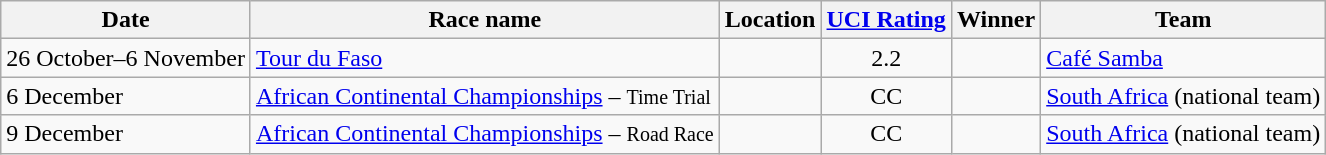<table class="wikitable sortable">
<tr>
<th>Date</th>
<th>Race name</th>
<th>Location</th>
<th><a href='#'>UCI Rating</a></th>
<th>Winner</th>
<th>Team</th>
</tr>
<tr>
<td>26 October–6 November</td>
<td><a href='#'>Tour du Faso</a></td>
<td></td>
<td align=center>2.2</td>
<td></td>
<td><a href='#'>Café Samba</a></td>
</tr>
<tr>
<td>6 December</td>
<td><a href='#'>African Continental Championships</a> – <small>Time Trial</small></td>
<td></td>
<td align=center>CC</td>
<td></td>
<td><a href='#'>South Africa</a> (national team)</td>
</tr>
<tr>
<td>9 December</td>
<td><a href='#'>African Continental Championships</a> – <small>Road Race</small></td>
<td></td>
<td align=center>CC</td>
<td></td>
<td><a href='#'>South Africa</a> (national team)</td>
</tr>
</table>
